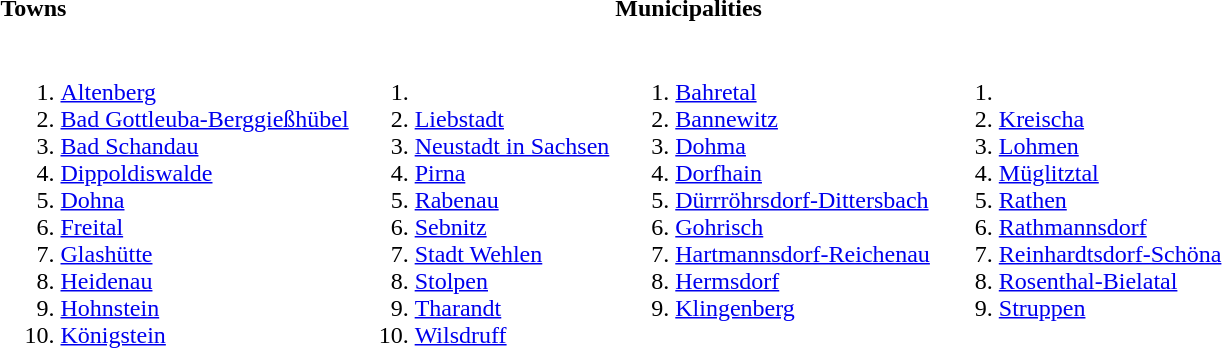<table>
<tr>
<th colspan=2 align=left width=50%>Towns</th>
<th colspan=2 align=left width=50%>Municipalities</th>
</tr>
<tr valign=top>
<td><br><ol><li><a href='#'>Altenberg</a></li><li><a href='#'>Bad Gottleuba-Berggießhübel</a></li><li><a href='#'>Bad Schandau</a></li><li><a href='#'>Dippoldiswalde</a></li><li><a href='#'>Dohna</a></li><li><a href='#'>Freital</a></li><li><a href='#'>Glashütte</a></li><li><a href='#'>Heidenau</a></li><li><a href='#'>Hohnstein</a></li><li><a href='#'>Königstein</a></li></ol></td>
<td><br><ol><li><li><a href='#'>Liebstadt</a></li><li><a href='#'>Neustadt in Sachsen</a></li><li><a href='#'>Pirna</a></li><li><a href='#'>Rabenau</a></li><li><a href='#'>Sebnitz</a></li><li><a href='#'>Stadt Wehlen</a></li><li><a href='#'>Stolpen</a></li><li><a href='#'>Tharandt</a></li><li><a href='#'>Wilsdruff</a></li></ol></td>
<td><br><ol><li><a href='#'>Bahretal</a></li><li><a href='#'>Bannewitz</a></li><li><a href='#'>Dohma</a></li><li><a href='#'>Dorfhain</a></li><li><a href='#'>Dürrröhrsdorf-Dittersbach</a></li><li><a href='#'>Gohrisch</a></li><li><a href='#'>Hartmannsdorf-Reichenau</a></li><li><a href='#'>Hermsdorf</a></li><li><a href='#'>Klingenberg</a></li></ol></td>
<td><br><ol><li><li><a href='#'>Kreischa</a></li><li><a href='#'>Lohmen</a></li><li><a href='#'>Müglitztal</a></li><li><a href='#'>Rathen</a></li><li><a href='#'>Rathmannsdorf</a></li><li><a href='#'>Reinhardtsdorf-Schöna</a></li><li><a href='#'>Rosenthal-Bielatal</a></li><li><a href='#'>Struppen</a></li></ol></td>
</tr>
</table>
